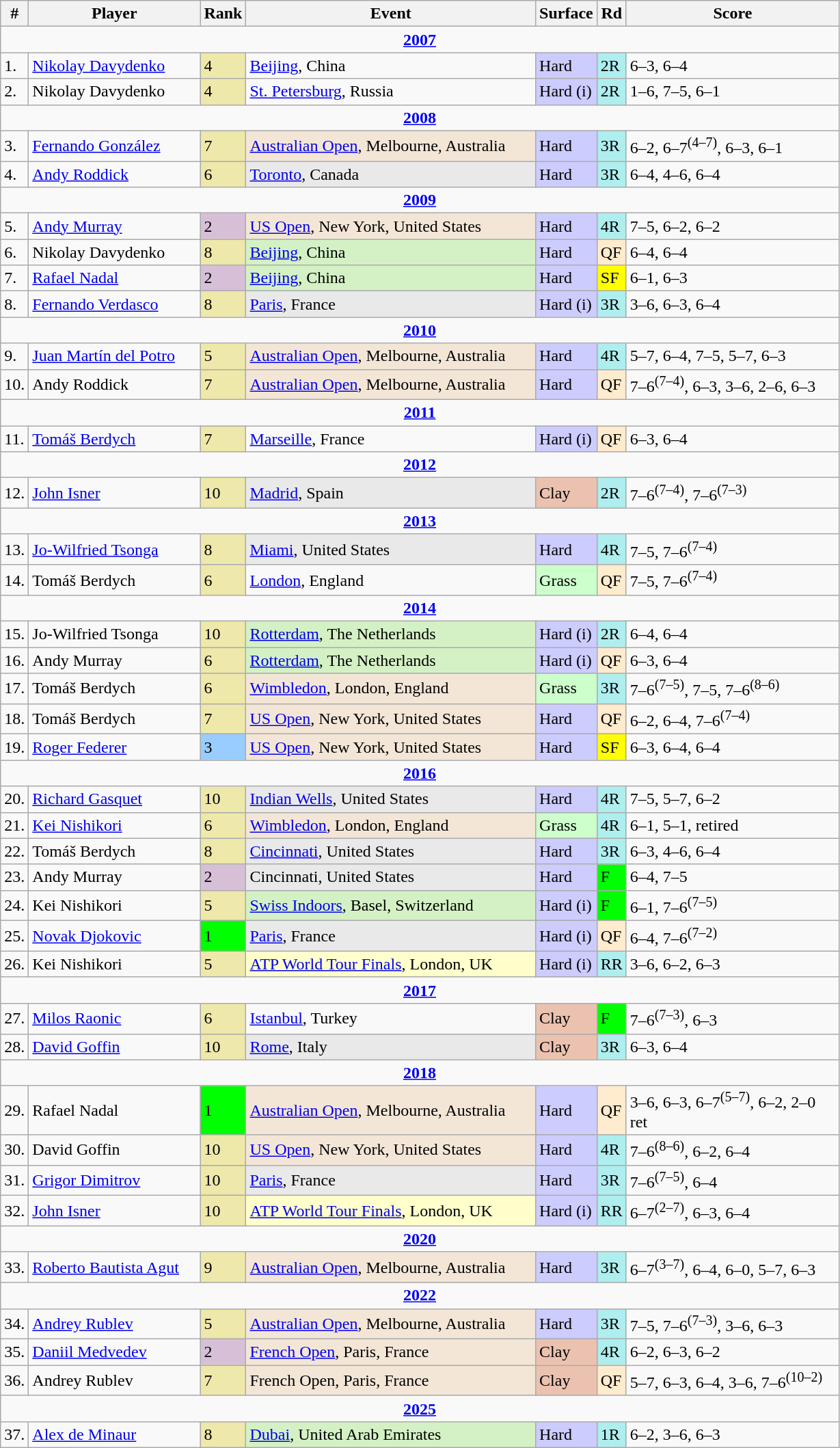<table class="sortable wikitable nowrap">
<tr>
<th>#</th>
<th width=160>Player</th>
<th>Rank</th>
<th width=275>Event</th>
<th>Surface</th>
<th>Rd</th>
<th width=200>Score</th>
</tr>
<tr>
<td colspan=7 style=text-align:center><strong><a href='#'>2007</a></strong></td>
</tr>
<tr>
<td>1.</td>
<td> <a href='#'>Nikolay Davydenko</a></td>
<td style="background:#eee8aa;">4</td>
<td bgcolor=><a href='#'>Beijing</a>, China</td>
<td style="background:#ccf;">Hard</td>
<td style="background:#afeeee;">2R</td>
<td>6–3, 6–4</td>
</tr>
<tr>
<td>2.</td>
<td> Nikolay Davydenko</td>
<td style="background:#eee8aa;">4</td>
<td bgcolor=><a href='#'>St. Petersburg</a>, Russia</td>
<td style="background:#ccf;">Hard (i)</td>
<td style="background:#afeeee;">2R</td>
<td>1–6, 7–5, 6–1</td>
</tr>
<tr>
<td colspan=7 style=text-align:center><strong><a href='#'>2008</a></strong></td>
</tr>
<tr>
<td>3.</td>
<td> <a href='#'>Fernando González</a></td>
<td style="background:#eee8aa;">7</td>
<td style="background:#f3e6d7;"><a href='#'>Australian Open</a>, Melbourne, Australia</td>
<td style="background:#ccf;">Hard</td>
<td style="background:#afeeee;">3R</td>
<td>6–2, 6–7<sup>(4–7)</sup>, 6–3, 6–1</td>
</tr>
<tr>
<td>4.</td>
<td> <a href='#'>Andy Roddick</a></td>
<td style="background:#eee8aa;">6</td>
<td style="background:#e9e9e9;"><a href='#'>Toronto</a>, Canada</td>
<td style="background:#ccf;">Hard</td>
<td style="background:#afeeee;">3R</td>
<td>6–4, 4–6, 6–4</td>
</tr>
<tr>
<td colspan=7 style=text-align:center><strong><a href='#'>2009</a></strong></td>
</tr>
<tr>
<td>5.</td>
<td> <a href='#'>Andy Murray</a></td>
<td style="background:thistle;">2</td>
<td style="background:#f3e6d7;"><a href='#'>US Open</a>, New York, United States</td>
<td style="background:#ccf;">Hard</td>
<td style="background:#afeeee;">4R</td>
<td>7–5, 6–2, 6–2</td>
</tr>
<tr>
<td>6.</td>
<td> Nikolay Davydenko</td>
<td style="background:#eee8aa;">8</td>
<td style="background:#d4f1c5;"><a href='#'>Beijing</a>, China</td>
<td style="background:#ccf;">Hard</td>
<td style="background:#ffebcd;">QF</td>
<td>6–4, 6–4</td>
</tr>
<tr>
<td>7.</td>
<td> <a href='#'>Rafael Nadal</a></td>
<td style="background:thistle;">2</td>
<td style="background:#d4f1c5;"><a href='#'>Beijing</a>, China</td>
<td style="background:#ccf;">Hard</td>
<td style="background:yellow;">SF</td>
<td>6–1, 6–3</td>
</tr>
<tr>
<td>8.</td>
<td> <a href='#'>Fernando Verdasco</a></td>
<td style="background:#eee8aa;">8</td>
<td style="background:#e9e9e9;"><a href='#'>Paris</a>, France</td>
<td style="background:#ccf;">Hard (i)</td>
<td style="background:#afeeee;">3R</td>
<td>3–6, 6–3, 6–4</td>
</tr>
<tr>
<td colspan=7 style=text-align:center><strong><a href='#'>2010</a></strong></td>
</tr>
<tr>
<td>9.</td>
<td> <a href='#'>Juan Martín del Potro</a></td>
<td style="background:#eee8aa;">5</td>
<td style="background:#f3e6d7;"><a href='#'>Australian Open</a>, Melbourne, Australia</td>
<td style="background:#ccf;">Hard</td>
<td style="background:#afeeee;">4R</td>
<td>5–7, 6–4, 7–5, 5–7, 6–3</td>
</tr>
<tr>
<td>10.</td>
<td> Andy Roddick</td>
<td style="background:#eee8aa;">7</td>
<td style="background:#f3e6d7;"><a href='#'>Australian Open</a>, Melbourne, Australia</td>
<td style="background:#ccf;">Hard</td>
<td style="background:#ffebcd;">QF</td>
<td>7–6<sup>(7–4)</sup>, 6–3, 3–6, 2–6, 6–3</td>
</tr>
<tr>
<td colspan=7 style=text-align:center><strong><a href='#'>2011</a></strong></td>
</tr>
<tr>
<td>11.</td>
<td> <a href='#'>Tomáš Berdych</a></td>
<td style="background:#eee8aa;">7</td>
<td bgcolor=><a href='#'>Marseille</a>, France</td>
<td style="background:#ccf;">Hard (i)</td>
<td style="background:#ffebcd;">QF</td>
<td>6–3, 6–4</td>
</tr>
<tr>
<td colspan=7 style=text-align:center><strong><a href='#'>2012</a></strong></td>
</tr>
<tr>
<td>12.</td>
<td> <a href='#'>John Isner</a></td>
<td style="background:#eee8aa;">10</td>
<td style="background:#e9e9e9;"><a href='#'>Madrid</a>, Spain</td>
<td style="background:#ebc2af;">Clay</td>
<td style="background:#afeeee;">2R</td>
<td>7–6<sup>(7–4)</sup>, 7–6<sup>(7–3)</sup></td>
</tr>
<tr>
<td colspan=7 style=text-align:center><strong><a href='#'>2013</a></strong></td>
</tr>
<tr>
<td>13.</td>
<td> <a href='#'>Jo-Wilfried Tsonga</a></td>
<td style="background:#eee8aa;">8</td>
<td style="background:#e9e9e9;"><a href='#'>Miami</a>, United States</td>
<td style="background:#ccf;">Hard</td>
<td style="background:#afeeee;">4R</td>
<td>7–5, 7–6<sup>(7–4)</sup></td>
</tr>
<tr>
<td>14.</td>
<td> Tomáš Berdych</td>
<td style="background:#eee8aa;">6</td>
<td bgcolor=><a href='#'>London</a>, England</td>
<td style="background:#cfc;">Grass</td>
<td style="background:#ffebcd;">QF</td>
<td>7–5, 7–6<sup>(7–4)</sup></td>
</tr>
<tr>
<td colspan=7 style=text-align:center><strong><a href='#'>2014</a></strong></td>
</tr>
<tr>
<td>15.</td>
<td> Jo-Wilfried Tsonga</td>
<td style="background:#eee8aa;">10</td>
<td style="background:#d4f1c5;"><a href='#'>Rotterdam</a>, The Netherlands</td>
<td style="background:#ccf;">Hard (i)</td>
<td style="background:#afeeee;">2R</td>
<td>6–4, 6–4</td>
</tr>
<tr>
<td>16.</td>
<td> Andy Murray</td>
<td style="background:#eee8aa;">6</td>
<td style="background:#d4f1c5;"><a href='#'>Rotterdam</a>, The Netherlands</td>
<td style="background:#ccf;">Hard (i)</td>
<td style="background:#ffebcd;">QF</td>
<td>6–3, 6–4</td>
</tr>
<tr>
<td>17.</td>
<td> Tomáš Berdych</td>
<td style="background:#eee8aa;">6</td>
<td style="background:#f3e6d7;"><a href='#'>Wimbledon</a>, London, England</td>
<td style="background:#cfc;">Grass</td>
<td style="background:#afeeee;">3R</td>
<td>7–6<sup>(7–5)</sup>, 7–5, 7–6<sup>(8–6)</sup></td>
</tr>
<tr>
<td>18.</td>
<td> Tomáš Berdych</td>
<td style="background:#eee8aa;">7</td>
<td style="background:#f3e6d7;"><a href='#'>US Open</a>, New York, United States</td>
<td style="background:#ccf;">Hard</td>
<td style="background:#ffebcd;">QF</td>
<td>6–2, 6–4, 7–6<sup>(7–4)</sup></td>
</tr>
<tr>
<td>19.</td>
<td> <a href='#'>Roger Federer</a></td>
<td style="background:#9cf;">3</td>
<td style="background:#f3e6d7;"><a href='#'>US Open</a>, New York, United States</td>
<td style="background:#ccf;">Hard</td>
<td style="background:yellow;">SF</td>
<td>6–3, 6–4, 6–4</td>
</tr>
<tr>
<td colspan=7 style=text-align:center><strong><a href='#'>2016</a></strong></td>
</tr>
<tr>
<td>20.</td>
<td> <a href='#'>Richard Gasquet</a></td>
<td style="background:#eee8aa;">10</td>
<td style="background:#e9e9e9;"><a href='#'>Indian Wells</a>, United States</td>
<td style="background:#ccf;">Hard</td>
<td style="background:#afeeee;">4R</td>
<td>7–5, 5–7, 6–2</td>
</tr>
<tr>
<td>21.</td>
<td> <a href='#'>Kei Nishikori</a></td>
<td style="background:#eee8aa;">6</td>
<td style="background:#f3e6d7;"><a href='#'>Wimbledon</a>, London, England</td>
<td style="background:#cfc;">Grass</td>
<td style="background:#afeeee;">4R</td>
<td>6–1, 5–1, retired</td>
</tr>
<tr>
<td>22.</td>
<td> Tomáš Berdych</td>
<td style="background:#eee8aa;">8</td>
<td style="background:#e9e9e9;"><a href='#'>Cincinnati</a>, United States</td>
<td style="background:#ccf;">Hard</td>
<td style="background:#afeeee;">3R</td>
<td>6–3, 4–6, 6–4</td>
</tr>
<tr>
<td>23.</td>
<td> Andy Murray</td>
<td style="background:thistle;">2</td>
<td style="background:#e9e9e9;">Cincinnati, United States</td>
<td style="background:#ccf;">Hard</td>
<td bgcolor=lime>F</td>
<td>6–4, 7–5</td>
</tr>
<tr>
<td>24.</td>
<td> Kei Nishikori</td>
<td style="background:#eee8aa;">5</td>
<td style="background:#d4f1c5;"><a href='#'>Swiss Indoors</a>, Basel, Switzerland</td>
<td style="background:#ccf;">Hard (i)</td>
<td bgcolor=lime>F</td>
<td>6–1, 7–6<sup>(7–5)</sup></td>
</tr>
<tr>
<td>25.</td>
<td> <a href='#'>Novak Djokovic</a></td>
<td bgcolor=lime>1</td>
<td style="background:#e9e9e9;"><a href='#'>Paris</a>, France</td>
<td style="background:#ccf;">Hard (i)</td>
<td style="background:#ffebcd;">QF</td>
<td>6–4, 7–6<sup>(7–2)</sup></td>
</tr>
<tr>
<td>26.</td>
<td> Kei Nishikori</td>
<td style="background:#eee8aa;">5</td>
<td style="background:#ffc;"><a href='#'>ATP World Tour Finals</a>, London, UK</td>
<td style="background:#ccf;">Hard (i)</td>
<td style="background:#afeeee;">RR</td>
<td>3–6, 6–2, 6–3</td>
</tr>
<tr>
<td colspan=7 style=text-align:center><strong><a href='#'>2017</a></strong></td>
</tr>
<tr>
<td>27.</td>
<td> <a href='#'>Milos Raonic</a></td>
<td style="background:#eee8aa;">6</td>
<td><a href='#'>Istanbul</a>, Turkey</td>
<td style="background:#ebc2af;">Clay</td>
<td bgcolor=lime>F</td>
<td>7–6<sup>(7–3)</sup>, 6–3</td>
</tr>
<tr>
<td>28.</td>
<td> <a href='#'>David Goffin</a></td>
<td style="background:#eee8aa;">10</td>
<td style="background:#e9e9e9;"><a href='#'>Rome</a>, Italy</td>
<td style="background:#ebc2af;">Clay</td>
<td style="background:#afeeee;">3R</td>
<td>6–3, 6–4</td>
</tr>
<tr>
<td colspan=7 style=text-align:center><strong><a href='#'>2018</a></strong></td>
</tr>
<tr>
<td>29.</td>
<td> Rafael Nadal</td>
<td bgcolor=lime>1</td>
<td bgcolor=f3e6d7><a href='#'>Australian Open</a>, Melbourne, Australia</td>
<td bgcolor=CCCCFF>Hard</td>
<td bgcolor=ffebcd>QF</td>
<td>3–6, 6–3, 6–7<sup>(5–7)</sup>, 6–2, 2–0 ret</td>
</tr>
<tr>
<td>30.</td>
<td> David Goffin</td>
<td style="background:#eee8aa;">10</td>
<td style="background:#f3e6d7;"><a href='#'>US Open</a>, New York, United States</td>
<td style="background:#ccf;">Hard</td>
<td style="background:#afeeee;">4R</td>
<td>7–6<sup>(8–6)</sup>, 6–2, 6–4</td>
</tr>
<tr>
<td>31.</td>
<td> <a href='#'>Grigor Dimitrov</a></td>
<td style="background:#eee8aa;">10</td>
<td style="background:#e9e9e9;"><a href='#'>Paris</a>, France</td>
<td style="background:#ccf;">Hard</td>
<td style="background:#afeeee;">3R</td>
<td>7–6<sup>(7–5)</sup>, 6–4</td>
</tr>
<tr>
<td>32.</td>
<td> <a href='#'>John Isner</a></td>
<td style="background:#eee8aa;">10</td>
<td style="background:#ffc;"><a href='#'>ATP World Tour Finals</a>, London, UK</td>
<td style="background:#ccf;">Hard (i)</td>
<td style="background:#afeeee;">RR</td>
<td>6–7<sup>(2–7)</sup>, 6–3, 6–4</td>
</tr>
<tr>
<td colspan=7 style=text-align:center><strong><a href='#'>2020</a></strong></td>
</tr>
<tr>
<td>33.</td>
<td> <a href='#'>Roberto Bautista Agut</a></td>
<td style="background:#eee8aa;">9</td>
<td bgcolor=f3e6d7><a href='#'>Australian Open</a>, Melbourne, Australia</td>
<td bgcolor=CCCCFF>Hard</td>
<td style="background:#afeeee;">3R</td>
<td>6–7<sup>(3–7)</sup>, 6–4, 6–0, 5–7, 6–3</td>
</tr>
<tr>
<td colspan=7 style=text-align:center><strong><a href='#'>2022</a></strong></td>
</tr>
<tr>
<td>34.</td>
<td> <a href='#'>Andrey Rublev</a></td>
<td style="background:#eee8aa;">5</td>
<td bgcolor=f3e6d7><a href='#'>Australian Open</a>, Melbourne, Australia</td>
<td bgcolor=CCCCFF>Hard</td>
<td style="background:#afeeee;">3R</td>
<td>7–5, 7–6<sup>(7–3)</sup>, 3–6, 6–3</td>
</tr>
<tr>
<td>35.</td>
<td> <a href='#'>Daniil Medvedev</a></td>
<td style="background:thistle;">2</td>
<td bgcolor=f3e6d7><a href='#'>French Open</a>, Paris, France</td>
<td style="background:#ebc2af;">Clay</td>
<td style="background:#afeeee;">4R</td>
<td>6–2, 6–3, 6–2</td>
</tr>
<tr>
<td>36.</td>
<td> Andrey Rublev</td>
<td style="background:#eee8aa;">7</td>
<td bgcolor=f3e6d7>French Open, Paris, France</td>
<td style="background:#ebc2af;">Clay</td>
<td style="background:#ffebcd;">QF</td>
<td>5–7, 6–3, 6–4, 3–6, 7–6<sup>(10–2)</sup></td>
</tr>
<tr>
<td colspan=7 style=text-align:center><strong><a href='#'>2025</a></strong></td>
</tr>
<tr>
<td>37.</td>
<td> <a href='#'>Alex de Minaur</a></td>
<td style="background:#eee8aa;">8</td>
<td bgcolor=d4f1c5><a href='#'>Dubai</a>, United Arab Emirates</td>
<td bgcolor=ccccff>Hard</td>
<td style="background:#afeeee;">1R</td>
<td>6–2, 3–6, 6–3</td>
</tr>
</table>
